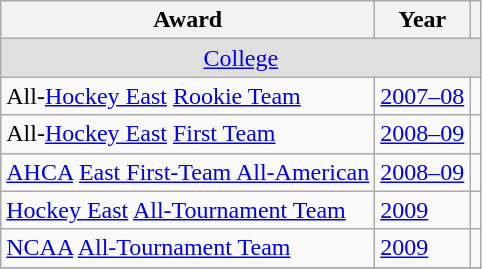<table class="wikitable">
<tr>
<th>Award</th>
<th>Year</th>
<th></th>
</tr>
<tr ALIGN="center" bgcolor="#e0e0e0">
<td colspan="3"><a href='#'>College</a></td>
</tr>
<tr>
<td>All-<a href='#'>Hockey East</a> <a href='#'>Rookie Team</a></td>
<td><a href='#'>2007–08</a></td>
<td></td>
</tr>
<tr>
<td>All-<a href='#'>Hockey East</a> <a href='#'>First Team</a></td>
<td><a href='#'>2008–09</a></td>
<td></td>
</tr>
<tr>
<td><a href='#'>AHCA</a> <a href='#'>East First-Team All-American</a></td>
<td><a href='#'>2008–09</a></td>
<td></td>
</tr>
<tr>
<td><a href='#'>Hockey East</a> <a href='#'>All-Tournament Team</a></td>
<td><a href='#'>2009</a></td>
<td></td>
</tr>
<tr>
<td><a href='#'>NCAA</a> <a href='#'>All-Tournament Team</a></td>
<td><a href='#'>2009</a></td>
<td></td>
</tr>
<tr>
</tr>
</table>
